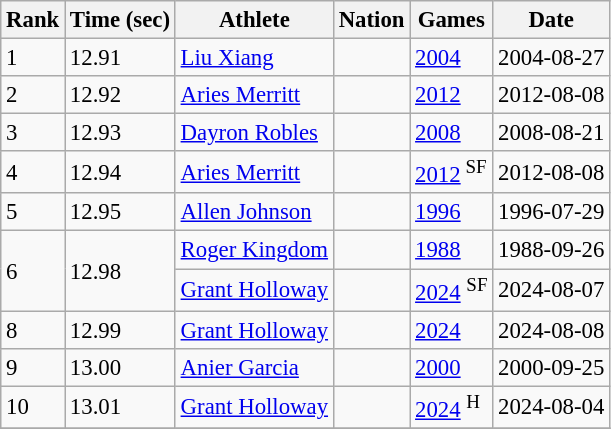<table class=wikitable style="font-size:95%">
<tr>
<th>Rank</th>
<th>Time (sec)</th>
<th>Athlete</th>
<th>Nation</th>
<th>Games</th>
<th>Date</th>
</tr>
<tr>
<td>1</td>
<td>12.91</td>
<td><a href='#'>Liu Xiang</a></td>
<td></td>
<td><a href='#'>2004</a></td>
<td>2004-08-27</td>
</tr>
<tr>
<td>2</td>
<td>12.92</td>
<td><a href='#'>Aries Merritt</a></td>
<td></td>
<td><a href='#'>2012</a></td>
<td>2012-08-08</td>
</tr>
<tr>
<td>3</td>
<td>12.93</td>
<td><a href='#'>Dayron Robles</a></td>
<td></td>
<td><a href='#'>2008</a></td>
<td>2008-08-21</td>
</tr>
<tr>
<td>4</td>
<td>12.94</td>
<td><a href='#'>Aries Merritt</a></td>
<td></td>
<td><a href='#'>2012</a><sup> SF </sup></td>
<td>2012-08-08</td>
</tr>
<tr>
<td>5</td>
<td>12.95</td>
<td><a href='#'>Allen Johnson</a></td>
<td></td>
<td><a href='#'>1996</a></td>
<td>1996-07-29</td>
</tr>
<tr>
<td rowspan="2">6</td>
<td rowspan="2">12.98</td>
<td><a href='#'>Roger Kingdom</a></td>
<td></td>
<td><a href='#'>1988</a></td>
<td>1988-09-26</td>
</tr>
<tr>
<td><a href='#'>Grant Holloway</a></td>
<td></td>
<td><a href='#'>2024</a> <sup> SF </sup></td>
<td>2024-08-07</td>
</tr>
<tr>
<td>8</td>
<td>12.99</td>
<td><a href='#'>Grant Holloway</a></td>
<td></td>
<td><a href='#'>2024</a></td>
<td>2024-08-08</td>
</tr>
<tr>
<td>9</td>
<td>13.00</td>
<td><a href='#'>Anier Garcia</a></td>
<td></td>
<td><a href='#'>2000</a></td>
<td>2000-09-25</td>
</tr>
<tr>
<td>10</td>
<td>13.01</td>
<td><a href='#'>Grant Holloway</a></td>
<td></td>
<td><a href='#'>2024</a> <sup> H </sup></td>
<td>2024-08-04</td>
</tr>
<tr>
</tr>
</table>
